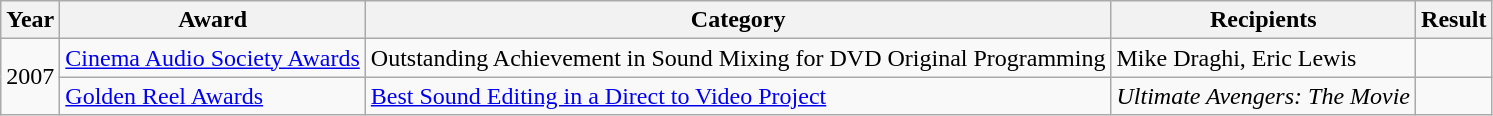<table class="wikitable sortable">
<tr>
<th>Year</th>
<th>Award</th>
<th>Category</th>
<th>Recipients</th>
<th>Result</th>
</tr>
<tr>
<td rowspan="2">2007</td>
<td><a href='#'>Cinema Audio Society Awards</a></td>
<td>Outstanding Achievement in Sound Mixing for DVD Original Programming</td>
<td>Mike Draghi, Eric Lewis</td>
<td></td>
</tr>
<tr>
<td><a href='#'>Golden Reel Awards</a></td>
<td><a href='#'>Best Sound Editing in a Direct to Video Project</a></td>
<td><em>Ultimate Avengers: The Movie</em></td>
<td></td>
</tr>
</table>
